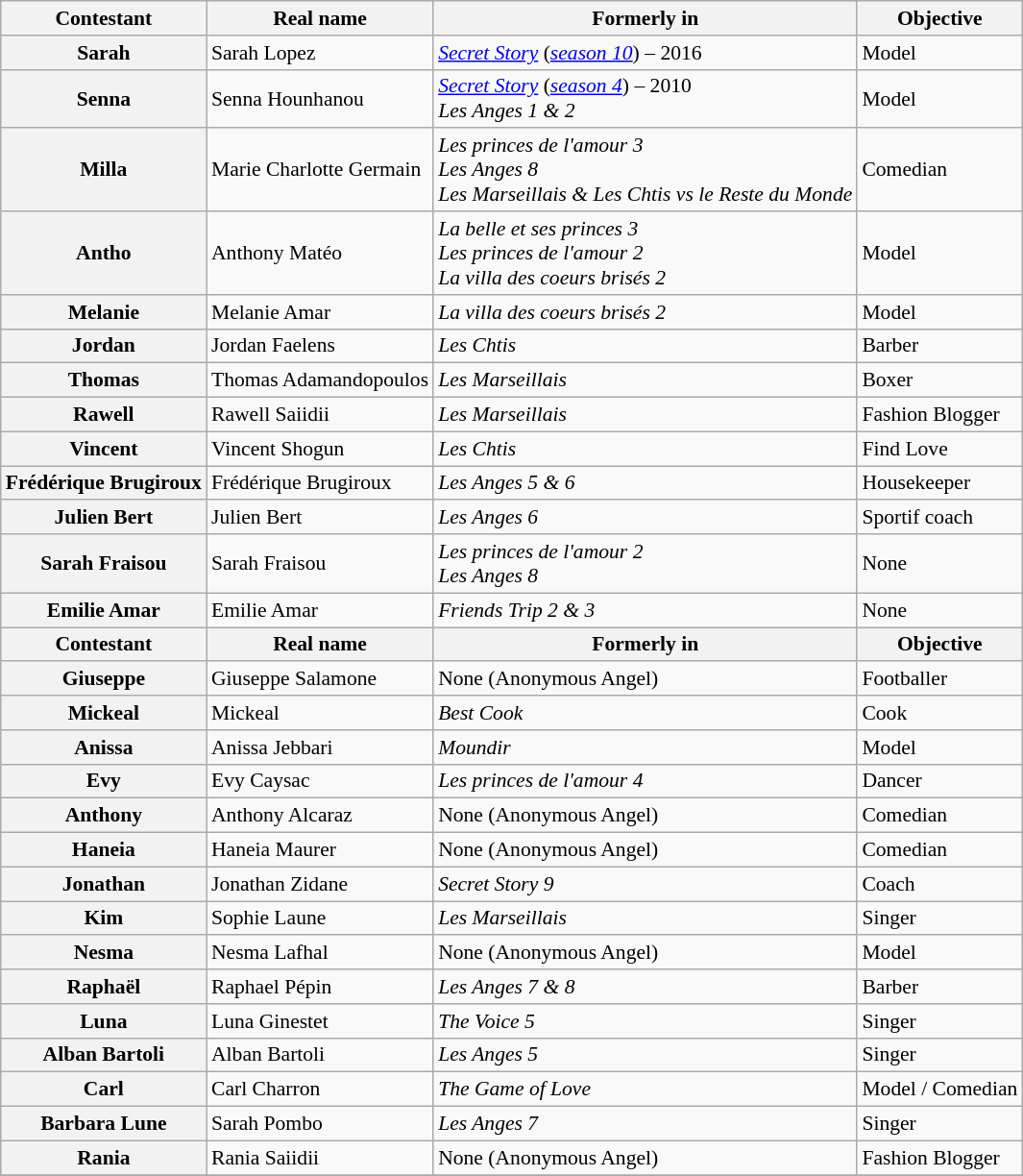<table class="wikitable" style="font-size:90%;">
<tr>
<th>Contestant</th>
<th>Real name</th>
<th>Formerly in</th>
<th>Objective</th>
</tr>
<tr>
<th>Sarah</th>
<td>Sarah Lopez</td>
<td><em><a href='#'>Secret Story</a></em> (<em><a href='#'>season 10</a></em>) – 2016</td>
<td>Model</td>
</tr>
<tr>
<th>Senna</th>
<td>Senna Hounhanou</td>
<td><em><a href='#'>Secret Story</a></em> (<em><a href='#'>season 4</a></em>) – 2010 <br> <em>Les Anges 1 & 2</em></td>
<td>Model</td>
</tr>
<tr>
<th>Milla</th>
<td>Marie Charlotte Germain</td>
<td><em>Les princes de l'amour 3</em> <br> <em>Les Anges 8</em> <br> <em>Les Marseillais & Les Chtis vs le Reste du Monde</em></td>
<td>Comedian</td>
</tr>
<tr>
<th>Antho</th>
<td>Anthony Matéo</td>
<td><em>La belle et ses princes 3</em> <br> <em>Les princes de l'amour 2</em> <br> <em>La villa des coeurs brisés 2</em></td>
<td>Model</td>
</tr>
<tr>
<th>Melanie</th>
<td>Melanie Amar</td>
<td><em>La villa des coeurs brisés 2</em></td>
<td>Model</td>
</tr>
<tr>
<th>Jordan</th>
<td>Jordan Faelens</td>
<td><em>Les Chtis</em></td>
<td>Barber</td>
</tr>
<tr>
<th>Thomas</th>
<td>Thomas Adamandopoulos</td>
<td><em>Les Marseillais</em></td>
<td>Boxer</td>
</tr>
<tr>
<th>Rawell</th>
<td>Rawell Saiidii</td>
<td><em>Les Marseillais</em></td>
<td>Fashion Blogger</td>
</tr>
<tr>
<th>Vincent</th>
<td>Vincent Shogun</td>
<td><em>Les Chtis</em></td>
<td>Find Love</td>
</tr>
<tr>
<th>Frédérique Brugiroux</th>
<td>Frédérique Brugiroux</td>
<td><em>Les Anges 5 & 6</em></td>
<td>Housekeeper</td>
</tr>
<tr>
<th>Julien Bert</th>
<td>Julien Bert</td>
<td><em>Les Anges 6</em></td>
<td>Sportif coach</td>
</tr>
<tr>
<th>Sarah Fraisou</th>
<td>Sarah Fraisou</td>
<td><em>Les princes de l'amour 2</em> <br> <em>Les Anges 8</em></td>
<td>None</td>
</tr>
<tr>
<th>Emilie Amar</th>
<td>Emilie Amar</td>
<td><em>Friends Trip 2 & 3</em></td>
<td>None</td>
</tr>
<tr>
<th>Contestant</th>
<th>Real name</th>
<th>Formerly in</th>
<th>Objective</th>
</tr>
<tr>
<th>Giuseppe</th>
<td>Giuseppe Salamone</td>
<td>None (Anonymous Angel)</td>
<td>Footballer</td>
</tr>
<tr>
<th>Mickeal</th>
<td>Mickeal</td>
<td><em>Best Cook</em></td>
<td>Cook</td>
</tr>
<tr>
<th>Anissa</th>
<td>Anissa Jebbari</td>
<td><em>Moundir</em></td>
<td>Model</td>
</tr>
<tr>
<th>Evy</th>
<td>Evy Caysac</td>
<td><em>Les princes de l'amour 4</em></td>
<td>Dancer</td>
</tr>
<tr>
<th>Anthony</th>
<td>Anthony Alcaraz</td>
<td>None (Anonymous Angel)</td>
<td>Comedian</td>
</tr>
<tr>
<th>Haneia</th>
<td>Haneia Maurer</td>
<td>None (Anonymous Angel)</td>
<td>Comedian</td>
</tr>
<tr>
<th>Jonathan</th>
<td>Jonathan Zidane</td>
<td><em>Secret Story 9</em></td>
<td>Coach</td>
</tr>
<tr>
<th>Kim</th>
<td>Sophie Laune</td>
<td><em>Les Marseillais</em></td>
<td>Singer</td>
</tr>
<tr>
<th>Nesma</th>
<td>Nesma Lafhal</td>
<td>None (Anonymous Angel)</td>
<td>Model</td>
</tr>
<tr>
<th>Raphaël</th>
<td>Raphael Pépin</td>
<td><em>Les Anges 7 & 8</em></td>
<td>Barber</td>
</tr>
<tr>
<th>Luna</th>
<td>Luna Ginestet</td>
<td><em>The Voice 5</em></td>
<td>Singer</td>
</tr>
<tr>
<th>Alban Bartoli</th>
<td>Alban Bartoli</td>
<td><em>Les Anges 5</em></td>
<td>Singer</td>
</tr>
<tr>
<th>Carl</th>
<td>Carl Charron</td>
<td><em>The Game of Love</em></td>
<td>Model / Comedian</td>
</tr>
<tr>
<th>Barbara Lune</th>
<td>Sarah Pombo</td>
<td><em>Les Anges 7</em></td>
<td>Singer</td>
</tr>
<tr>
<th>Rania</th>
<td>Rania Saiidii</td>
<td>None (Anonymous Angel)</td>
<td>Fashion Blogger</td>
</tr>
<tr>
</tr>
</table>
